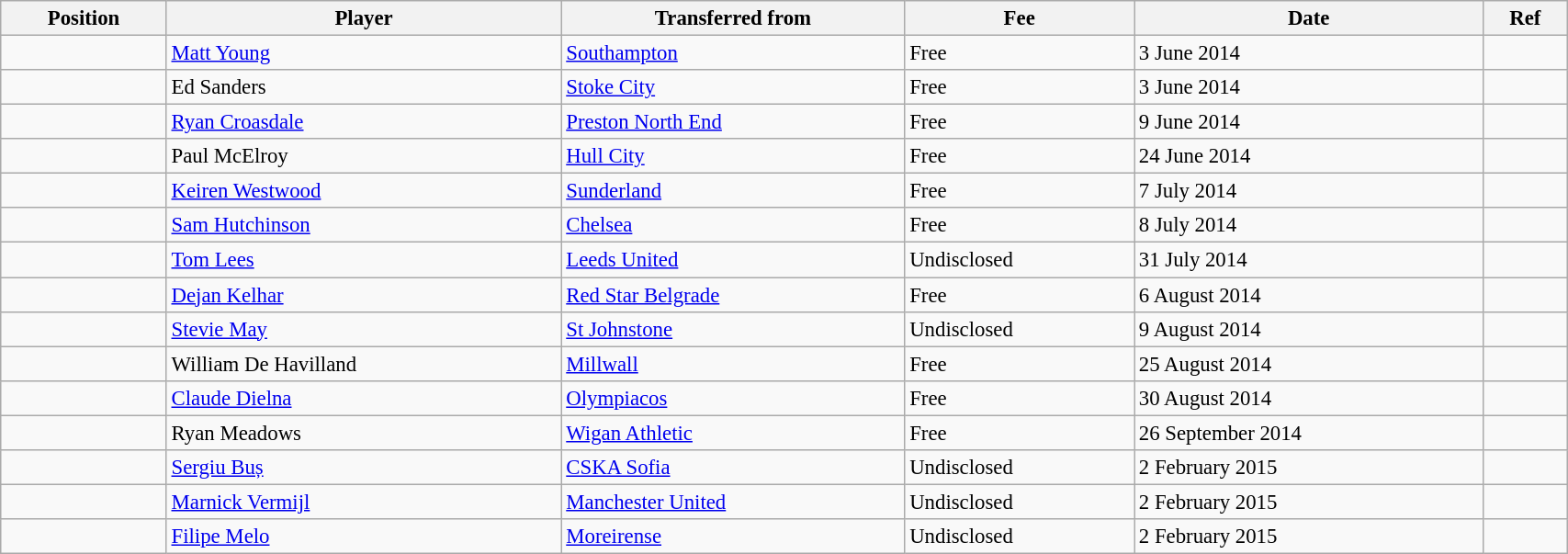<table class="wikitable" style="width:90%; text-align:center; font-size:95%; text-align:left;">
<tr>
<th>Position</th>
<th>Player</th>
<th>Transferred from</th>
<th>Fee</th>
<th>Date</th>
<th>Ref</th>
</tr>
<tr>
<td></td>
<td> <a href='#'>Matt Young</a></td>
<td> <a href='#'>Southampton</a></td>
<td>Free</td>
<td>3 June 2014</td>
<td></td>
</tr>
<tr>
<td></td>
<td> Ed Sanders</td>
<td> <a href='#'>Stoke City</a></td>
<td>Free</td>
<td>3 June 2014</td>
<td></td>
</tr>
<tr>
<td></td>
<td> <a href='#'>Ryan Croasdale</a></td>
<td> <a href='#'>Preston North End</a></td>
<td>Free</td>
<td>9 June 2014</td>
<td></td>
</tr>
<tr>
<td></td>
<td> Paul McElroy</td>
<td> <a href='#'>Hull City</a></td>
<td>Free</td>
<td>24 June 2014</td>
<td></td>
</tr>
<tr>
<td></td>
<td> <a href='#'>Keiren Westwood</a></td>
<td> <a href='#'>Sunderland</a></td>
<td>Free</td>
<td>7 July 2014</td>
<td></td>
</tr>
<tr>
<td></td>
<td> <a href='#'>Sam Hutchinson</a></td>
<td> <a href='#'>Chelsea</a></td>
<td>Free</td>
<td>8 July 2014</td>
<td></td>
</tr>
<tr>
<td></td>
<td> <a href='#'>Tom Lees</a></td>
<td> <a href='#'>Leeds United</a></td>
<td>Undisclosed</td>
<td>31 July 2014</td>
<td></td>
</tr>
<tr>
<td></td>
<td> <a href='#'>Dejan Kelhar</a></td>
<td> <a href='#'>Red Star Belgrade</a></td>
<td>Free</td>
<td>6 August 2014</td>
<td></td>
</tr>
<tr>
<td></td>
<td> <a href='#'>Stevie May</a></td>
<td> <a href='#'>St Johnstone</a></td>
<td>Undisclosed</td>
<td>9 August 2014</td>
<td></td>
</tr>
<tr>
<td></td>
<td> William De Havilland</td>
<td> <a href='#'>Millwall</a></td>
<td>Free</td>
<td>25 August 2014</td>
<td></td>
</tr>
<tr>
<td></td>
<td> <a href='#'>Claude Dielna</a></td>
<td> <a href='#'>Olympiacos</a></td>
<td>Free</td>
<td>30 August 2014</td>
<td></td>
</tr>
<tr>
<td></td>
<td> Ryan Meadows</td>
<td> <a href='#'>Wigan Athletic</a></td>
<td>Free</td>
<td>26 September 2014</td>
<td></td>
</tr>
<tr>
<td></td>
<td> <a href='#'>Sergiu Buș</a></td>
<td> <a href='#'>CSKA Sofia</a></td>
<td>Undisclosed</td>
<td>2 February 2015</td>
<td></td>
</tr>
<tr>
<td></td>
<td> <a href='#'>Marnick Vermijl</a></td>
<td> <a href='#'>Manchester United</a></td>
<td>Undisclosed</td>
<td>2 February 2015</td>
<td></td>
</tr>
<tr>
<td></td>
<td> <a href='#'>Filipe Melo</a></td>
<td> <a href='#'>Moreirense</a></td>
<td>Undisclosed</td>
<td>2 February 2015</td>
<td></td>
</tr>
</table>
